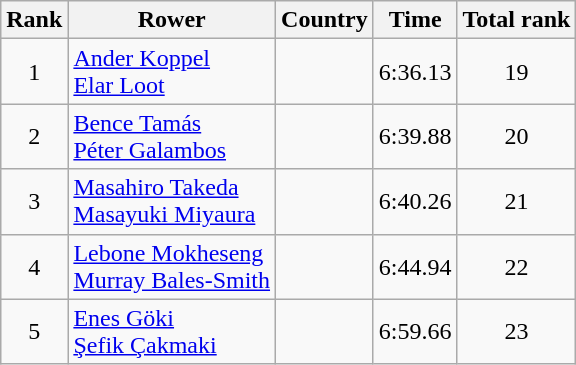<table class="wikitable" style="text-align:center">
<tr>
<th>Rank</th>
<th>Rower</th>
<th>Country</th>
<th>Time</th>
<th>Total rank</th>
</tr>
<tr>
<td>1</td>
<td align="left"><a href='#'>Ander Koppel</a><br><a href='#'>Elar Loot</a></td>
<td align="left"></td>
<td>6:36.13</td>
<td>19</td>
</tr>
<tr>
<td>2</td>
<td align="left"><a href='#'>Bence Tamás</a><br><a href='#'>Péter Galambos</a></td>
<td align="left"></td>
<td>6:39.88</td>
<td>20</td>
</tr>
<tr>
<td>3</td>
<td align="left"><a href='#'>Masahiro Takeda</a><br><a href='#'>Masayuki Miyaura</a></td>
<td align="left"></td>
<td>6:40.26</td>
<td>21</td>
</tr>
<tr>
<td>4</td>
<td align="left"><a href='#'>Lebone Mokheseng</a><br><a href='#'>Murray Bales-Smith</a></td>
<td align="left"></td>
<td>6:44.94</td>
<td>22</td>
</tr>
<tr>
<td>5</td>
<td align="left"><a href='#'>Enes Göki</a><br><a href='#'>Şefik Çakmaki</a></td>
<td align="left"></td>
<td>6:59.66</td>
<td>23</td>
</tr>
</table>
